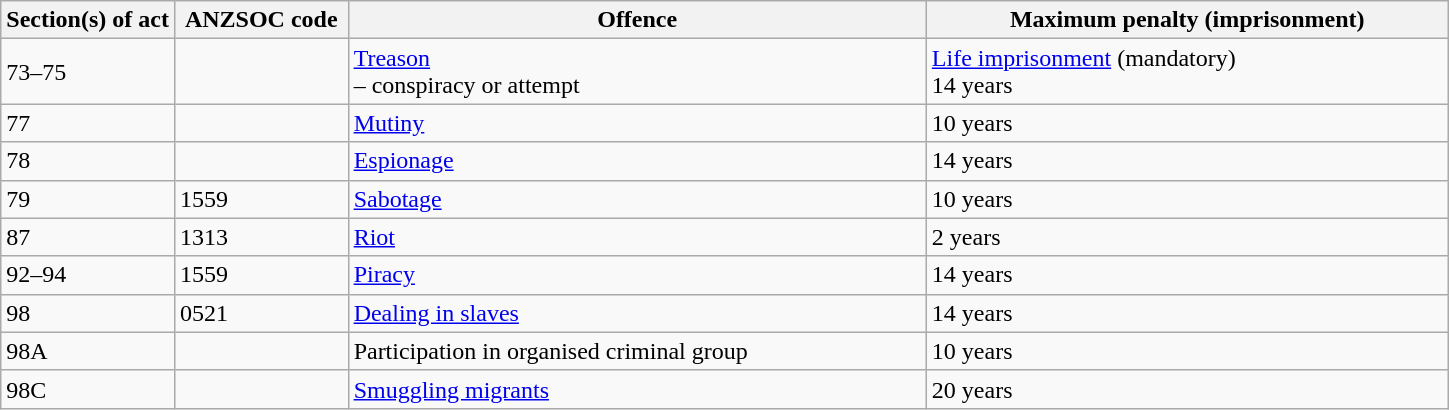<table class="wikitable">
<tr>
<th width=12%>Section(s) of act</th>
<th width="12%">ANZSOC code</th>
<th>Offence</th>
<th>Maximum penalty (imprisonment)</th>
</tr>
<tr>
<td>73–75</td>
<td></td>
<td><a href='#'>Treason</a><br> – conspiracy or attempt</td>
<td><a href='#'>Life imprisonment</a> (mandatory) <br> 14 years</td>
</tr>
<tr>
<td>77</td>
<td></td>
<td><a href='#'>Mutiny</a></td>
<td>10 years</td>
</tr>
<tr>
<td>78</td>
<td></td>
<td><a href='#'>Espionage</a></td>
<td>14 years</td>
</tr>
<tr>
<td>79</td>
<td>1559</td>
<td><a href='#'>Sabotage</a></td>
<td>10 years</td>
</tr>
<tr>
<td>87</td>
<td>1313</td>
<td><a href='#'>Riot</a></td>
<td>2 years</td>
</tr>
<tr>
<td>92–94</td>
<td>1559</td>
<td><a href='#'>Piracy</a></td>
<td>14 years</td>
</tr>
<tr>
<td>98</td>
<td>0521</td>
<td><a href='#'>Dealing in slaves</a></td>
<td>14 years</td>
</tr>
<tr>
<td>98A</td>
<td></td>
<td>Participation in organised criminal group</td>
<td>10 years</td>
</tr>
<tr>
<td>98C</td>
<td></td>
<td><a href='#'>Smuggling migrants</a></td>
<td>20 years</td>
</tr>
</table>
